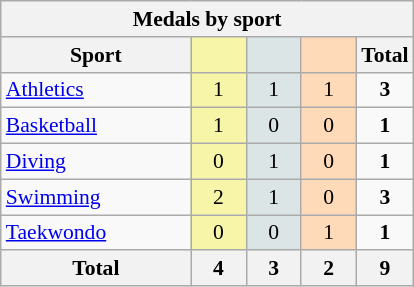<table class="wikitable" style="font-size:90%; text-align:center;">
<tr>
<th colspan=5>Medals by sport</th>
</tr>
<tr>
<th width=120>Sport</th>
<th scope="col" width=30 style="background:#F7F6A8;"></th>
<th scope="col" width=30 style="background:#DCE5E5;"></th>
<th scope="col" width=30 style="background:#FFDAB9;"></th>
<th width=30>Total</th>
</tr>
<tr>
<td align=left><a href='#'>Athletics</a></td>
<td style="background:#F7F6A8;">1</td>
<td style="background:#DCE5E5;">1</td>
<td style="background:#FFDAB9;">1</td>
<td><strong>3</strong></td>
</tr>
<tr>
<td align=left><a href='#'>Basketball</a></td>
<td style="background:#F7F6A8;">1</td>
<td style="background:#DCE5E5;">0</td>
<td style="background:#FFDAB9;">0</td>
<td><strong>1</strong></td>
</tr>
<tr>
<td align=left><a href='#'>Diving</a></td>
<td style="background:#F7F6A8;">0</td>
<td style="background:#DCE5E5;">1</td>
<td style="background:#FFDAB9;">0</td>
<td><strong>1</strong></td>
</tr>
<tr>
<td align=left><a href='#'>Swimming</a></td>
<td style="background:#F7F6A8;">2</td>
<td style="background:#DCE5E5;">1</td>
<td style="background:#FFDAB9;">0</td>
<td><strong>3</strong></td>
</tr>
<tr>
<td align=left><a href='#'>Taekwondo</a></td>
<td style="background:#F7F6A8;">0</td>
<td style="background:#DCE5E5;">0</td>
<td style="background:#FFDAB9;">1</td>
<td><strong>1</strong></td>
</tr>
<tr class="sortbottom">
<th>Total</th>
<th>4</th>
<th>3</th>
<th>2</th>
<th>9</th>
</tr>
</table>
